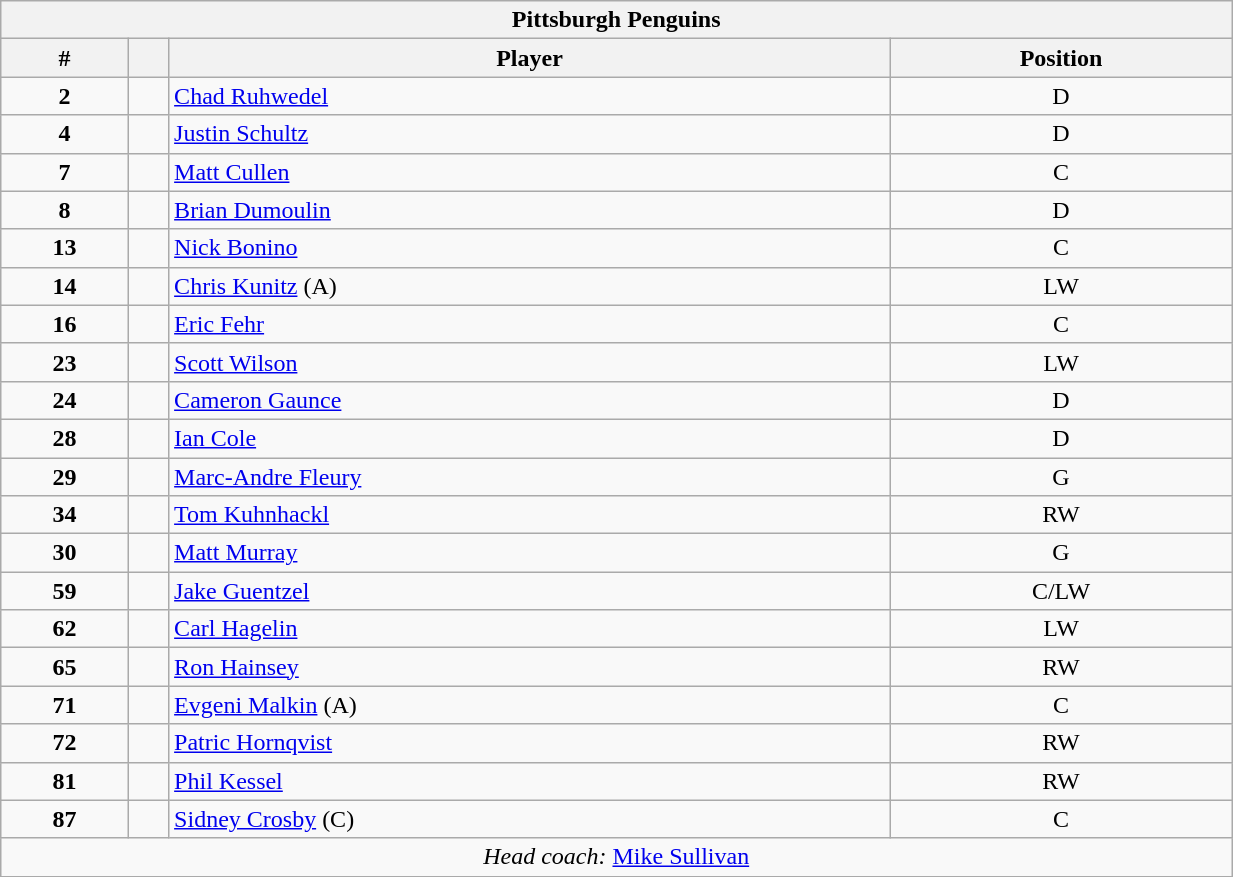<table class="wikitable" style="width:65%; text-align:center;">
<tr>
<th colspan=4>Pittsburgh Penguins</th>
</tr>
<tr>
<th>#</th>
<th></th>
<th>Player</th>
<th>Position</th>
</tr>
<tr>
<td><strong>2</strong></td>
<td align=center></td>
<td align=left><a href='#'>Chad Ruhwedel</a></td>
<td>D</td>
</tr>
<tr>
<td><strong>4</strong></td>
<td align=center></td>
<td align=left><a href='#'>Justin Schultz</a></td>
<td>D</td>
</tr>
<tr>
<td><strong>7</strong></td>
<td align=center></td>
<td align=left><a href='#'>Matt Cullen</a></td>
<td>C</td>
</tr>
<tr>
<td><strong>8</strong></td>
<td align=center></td>
<td align=left><a href='#'>Brian Dumoulin</a></td>
<td>D</td>
</tr>
<tr>
<td><strong>13</strong></td>
<td align=center></td>
<td align=left><a href='#'>Nick Bonino</a></td>
<td>C</td>
</tr>
<tr>
<td><strong>14</strong></td>
<td align=center></td>
<td align=left><a href='#'>Chris Kunitz</a> (A)</td>
<td>LW</td>
</tr>
<tr>
<td><strong>16</strong></td>
<td align=center></td>
<td align=left><a href='#'>Eric Fehr</a></td>
<td>C</td>
</tr>
<tr>
<td><strong>23</strong></td>
<td align=center></td>
<td align=left><a href='#'>Scott Wilson</a></td>
<td>LW</td>
</tr>
<tr>
<td><strong>24</strong></td>
<td align=center></td>
<td align=left><a href='#'>Cameron Gaunce</a></td>
<td>D</td>
</tr>
<tr>
<td><strong>28</strong></td>
<td align=center></td>
<td align=left><a href='#'>Ian Cole</a></td>
<td>D</td>
</tr>
<tr>
<td><strong>29</strong></td>
<td align=center></td>
<td align=left><a href='#'>Marc-Andre Fleury</a></td>
<td>G</td>
</tr>
<tr>
<td><strong>34</strong></td>
<td align=center></td>
<td align=left><a href='#'>Tom Kuhnhackl</a></td>
<td>RW</td>
</tr>
<tr>
<td><strong>30</strong></td>
<td align=center></td>
<td align=left><a href='#'>Matt Murray</a></td>
<td>G</td>
</tr>
<tr>
<td><strong>59</strong></td>
<td align=center></td>
<td align=left><a href='#'>Jake Guentzel</a></td>
<td>C/LW</td>
</tr>
<tr>
<td><strong>62</strong></td>
<td align=center></td>
<td align=left><a href='#'>Carl Hagelin</a></td>
<td>LW</td>
</tr>
<tr>
<td><strong>65</strong></td>
<td align=center></td>
<td align=left><a href='#'>Ron Hainsey</a></td>
<td>RW</td>
</tr>
<tr>
<td><strong>71</strong></td>
<td align=center></td>
<td align=left><a href='#'>Evgeni Malkin</a> (A)</td>
<td>C</td>
</tr>
<tr>
<td><strong>72</strong></td>
<td align=center></td>
<td align=left><a href='#'>Patric Hornqvist</a></td>
<td>RW</td>
</tr>
<tr>
<td><strong>81</strong></td>
<td align=center></td>
<td align=left><a href='#'>Phil Kessel</a></td>
<td>RW</td>
</tr>
<tr>
<td><strong>87</strong></td>
<td align=center></td>
<td align=left><a href='#'>Sidney Crosby</a> (C)</td>
<td>C</td>
</tr>
<tr>
<td colspan=4><em>Head coach:</em>  <a href='#'>Mike Sullivan</a></td>
</tr>
</table>
